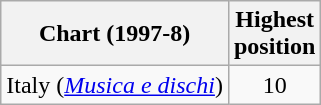<table class="wikitable">
<tr>
<th>Chart (1997-8)</th>
<th>Highest<br>position</th>
</tr>
<tr>
<td>Italy (<em><a href='#'>Musica e dischi</a></em>)</td>
<td style="text-align:center">10</td>
</tr>
</table>
